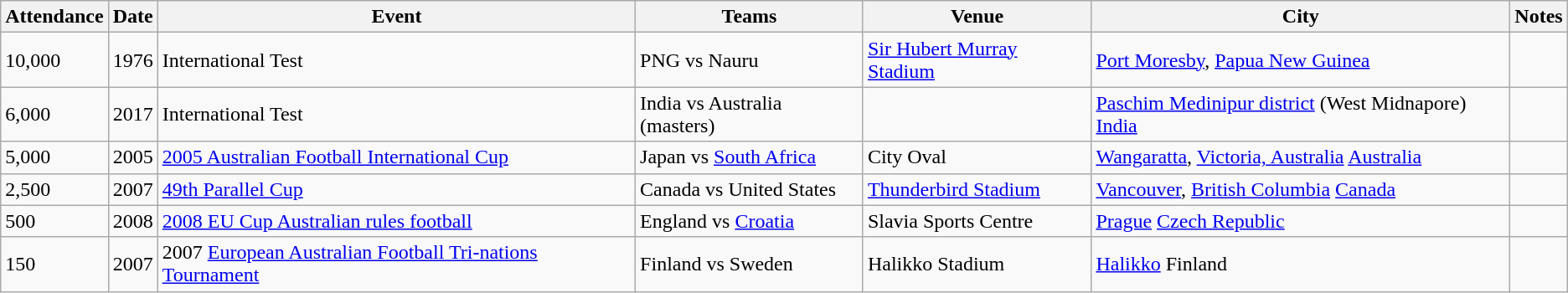<table class="wikitable sortable">
<tr>
<th>Attendance</th>
<th>Date</th>
<th>Event</th>
<th>Teams</th>
<th>Venue</th>
<th>City</th>
<th>Notes</th>
</tr>
<tr>
<td>10,000</td>
<td>1976</td>
<td>International Test</td>
<td>PNG vs Nauru</td>
<td><a href='#'>Sir Hubert Murray Stadium</a></td>
<td><a href='#'>Port Moresby</a>, <a href='#'>Papua New Guinea</a></td>
<td></td>
</tr>
<tr>
<td>6,000</td>
<td>2017</td>
<td>International Test</td>
<td>India vs Australia (masters)</td>
<td></td>
<td><a href='#'>Paschim Medinipur district</a> (West Midnapore) <a href='#'>India</a></td>
<td></td>
</tr>
<tr>
<td>5,000</td>
<td>2005</td>
<td><a href='#'>2005 Australian Football International Cup</a></td>
<td>Japan vs <a href='#'>South Africa</a></td>
<td>City Oval</td>
<td><a href='#'>Wangaratta</a>, <a href='#'>Victoria, Australia</a> <a href='#'>Australia</a></td>
<td></td>
</tr>
<tr>
<td>2,500</td>
<td>2007</td>
<td><a href='#'>49th Parallel Cup</a></td>
<td>Canada vs United States</td>
<td><a href='#'>Thunderbird Stadium</a></td>
<td><a href='#'>Vancouver</a>, <a href='#'>British Columbia</a> <a href='#'>Canada</a></td>
<td></td>
</tr>
<tr>
<td>500</td>
<td>2008</td>
<td><a href='#'>2008 EU Cup Australian rules football</a></td>
<td>England vs <a href='#'>Croatia</a></td>
<td>Slavia Sports Centre</td>
<td><a href='#'>Prague</a> <a href='#'>Czech Republic</a></td>
<td></td>
</tr>
<tr>
<td>150</td>
<td>2007</td>
<td>2007 <a href='#'>European Australian Football Tri-nations Tournament</a></td>
<td>Finland vs Sweden</td>
<td>Halikko Stadium</td>
<td><a href='#'>Halikko</a> Finland</td>
<td></td>
</tr>
</table>
